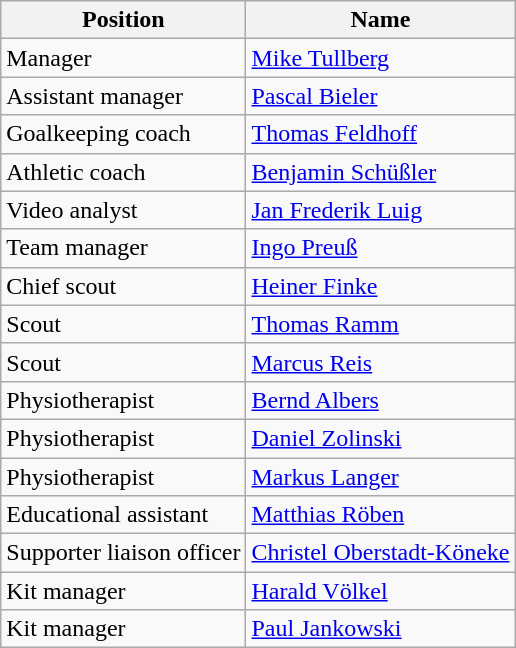<table class="wikitable">
<tr>
<th>Position</th>
<th>Name</th>
</tr>
<tr>
<td>Manager</td>
<td> <a href='#'>Mike Tullberg</a></td>
</tr>
<tr>
<td>Assistant manager</td>
<td> <a href='#'>Pascal Bieler</a></td>
</tr>
<tr>
<td>Goalkeeping coach</td>
<td> <a href='#'>Thomas Feldhoff</a></td>
</tr>
<tr>
<td>Athletic coach</td>
<td> <a href='#'>Benjamin Schüßler</a></td>
</tr>
<tr>
<td>Video analyst</td>
<td> <a href='#'>Jan Frederik Luig</a></td>
</tr>
<tr>
<td>Team manager</td>
<td> <a href='#'>Ingo Preuß</a></td>
</tr>
<tr>
<td>Chief scout</td>
<td> <a href='#'>Heiner Finke</a></td>
</tr>
<tr>
<td>Scout</td>
<td> <a href='#'>Thomas Ramm</a></td>
</tr>
<tr>
<td>Scout</td>
<td> <a href='#'>Marcus Reis</a></td>
</tr>
<tr>
<td>Physiotherapist</td>
<td> <a href='#'>Bernd Albers</a></td>
</tr>
<tr>
<td>Physiotherapist</td>
<td> <a href='#'>Daniel Zolinski</a></td>
</tr>
<tr>
<td>Physiotherapist</td>
<td> <a href='#'>Markus Langer</a></td>
</tr>
<tr>
<td>Educational assistant</td>
<td> <a href='#'>Matthias Röben</a></td>
</tr>
<tr>
<td>Supporter liaison officer</td>
<td> <a href='#'>Christel Oberstadt-Köneke</a></td>
</tr>
<tr>
<td>Kit manager</td>
<td> <a href='#'>Harald Völkel</a></td>
</tr>
<tr>
<td>Kit manager</td>
<td> <a href='#'>Paul Jankowski</a></td>
</tr>
</table>
